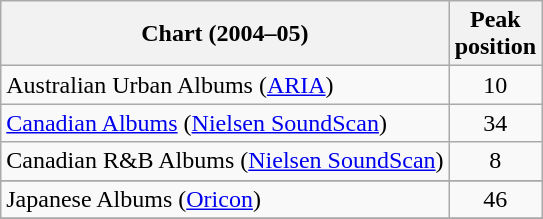<table class="wikitable sortable">
<tr>
<th>Chart (2004–05)</th>
<th>Peak<br>position</th>
</tr>
<tr>
<td>Australian Urban Albums (<a href='#'>ARIA</a>)</td>
<td align="center">10</td>
</tr>
<tr>
<td><a href='#'>Canadian Albums</a> (<a href='#'>Nielsen SoundScan</a>)</td>
<td style="text-align:center;">34</td>
</tr>
<tr>
<td>Canadian R&B Albums (<a href='#'>Nielsen SoundScan</a>)</td>
<td style="text-align:center;">8</td>
</tr>
<tr>
</tr>
<tr>
</tr>
<tr>
</tr>
<tr>
<td>Japanese Albums (<a href='#'>Oricon</a>)</td>
<td style="text-align:center;">46</td>
</tr>
<tr>
</tr>
<tr>
</tr>
<tr>
</tr>
<tr>
</tr>
<tr>
</tr>
<tr>
</tr>
<tr>
</tr>
</table>
